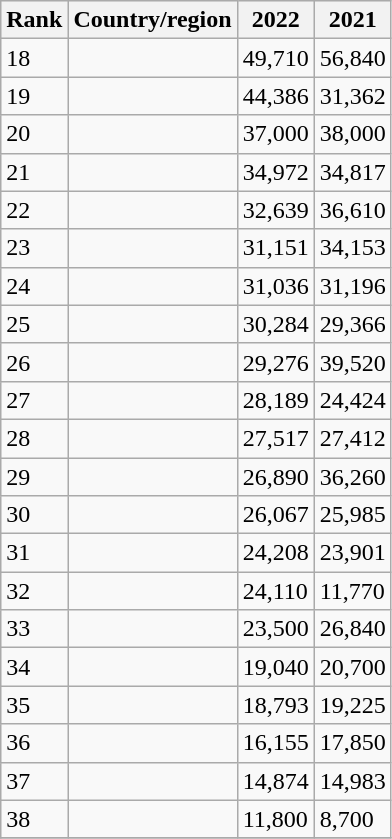<table class="wikitable sortable">
<tr bgcolor="#ececec">
<th>Rank</th>
<th>Country/region</th>
<th data-sort-type="number">2022</th>
<th data-sort-type="number">2021</th>
</tr>
<tr>
<td>18</td>
<td></td>
<td align="left">49,710</td>
<td align="left">56,840</td>
</tr>
<tr>
<td>19</td>
<td></td>
<td align="left">44,386</td>
<td align="left">31,362</td>
</tr>
<tr>
<td>20</td>
<td></td>
<td align="left">37,000</td>
<td align="left">38,000</td>
</tr>
<tr>
<td>21</td>
<td></td>
<td align="left">34,972</td>
<td align="left">34,817</td>
</tr>
<tr>
<td>22</td>
<td></td>
<td align="left">32,639</td>
<td align="left">36,610</td>
</tr>
<tr>
<td>23</td>
<td></td>
<td align="left">31,151</td>
<td align="left">34,153</td>
</tr>
<tr>
<td>24</td>
<td></td>
<td align="left">31,036</td>
<td align="left">31,196</td>
</tr>
<tr>
<td>25</td>
<td></td>
<td align="left">30,284</td>
<td align="left">29,366</td>
</tr>
<tr>
<td>26</td>
<td></td>
<td align="left">29,276</td>
<td align="left">39,520</td>
</tr>
<tr>
<td>27</td>
<td></td>
<td align="left">28,189</td>
<td align="left">24,424</td>
</tr>
<tr>
<td>28</td>
<td></td>
<td align="left">27,517</td>
<td align="left">27,412</td>
</tr>
<tr>
<td>29</td>
<td></td>
<td align="left">26,890</td>
<td align="left">36,260</td>
</tr>
<tr>
<td>30</td>
<td></td>
<td align="left">26,067</td>
<td align="left">25,985</td>
</tr>
<tr>
<td>31</td>
<td></td>
<td align="left">24,208</td>
<td align="left">23,901</td>
</tr>
<tr>
<td>32</td>
<td></td>
<td align="left">24,110</td>
<td align="left">11,770</td>
</tr>
<tr>
<td>33</td>
<td></td>
<td align="left">23,500</td>
<td align="left">26,840</td>
</tr>
<tr>
<td>34</td>
<td></td>
<td align="left">19,040</td>
<td align="left">20,700</td>
</tr>
<tr>
<td>35</td>
<td></td>
<td align="left">18,793</td>
<td align="left">19,225</td>
</tr>
<tr>
<td>36</td>
<td></td>
<td align="left">16,155</td>
<td align="left">17,850</td>
</tr>
<tr>
<td>37</td>
<td></td>
<td align="left">14,874</td>
<td align="left">14,983</td>
</tr>
<tr>
<td>38</td>
<td></td>
<td align="left">11,800</td>
<td align="left">8,700</td>
</tr>
<tr>
</tr>
</table>
